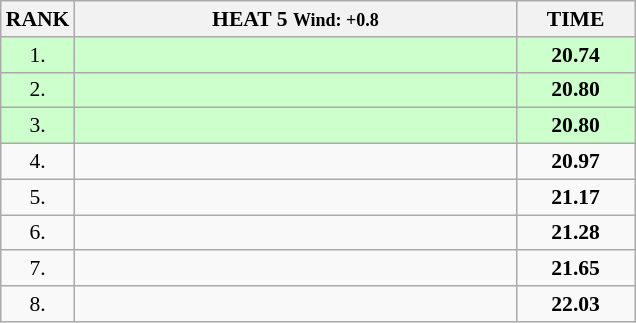<table class="wikitable" style="border-collapse: collapse; font-size: 90%;">
<tr>
<th>RANK</th>
<th style="width: 20em">HEAT 5 <small>Wind: +0.8</small></th>
<th style="width: 5em">TIME</th>
</tr>
<tr style="background:#ccffcc;">
<td align="center">1.</td>
<td></td>
<td align="center"><strong>20.74</strong></td>
</tr>
<tr style="background:#ccffcc;">
<td align="center">2.</td>
<td></td>
<td align="center"><strong>20.80</strong></td>
</tr>
<tr style="background:#ccffcc;">
<td align="center">3.</td>
<td></td>
<td align="center"><strong>20.80</strong></td>
</tr>
<tr>
<td align="center">4.</td>
<td></td>
<td align="center"><strong>20.97</strong></td>
</tr>
<tr>
<td align="center">5.</td>
<td></td>
<td align="center"><strong>21.17</strong></td>
</tr>
<tr>
<td align="center">6.</td>
<td></td>
<td align="center"><strong>21.28</strong></td>
</tr>
<tr>
<td align="center">7.</td>
<td></td>
<td align="center"><strong>21.65</strong></td>
</tr>
<tr>
<td align="center">8.</td>
<td></td>
<td align="center"><strong>22.03</strong></td>
</tr>
</table>
